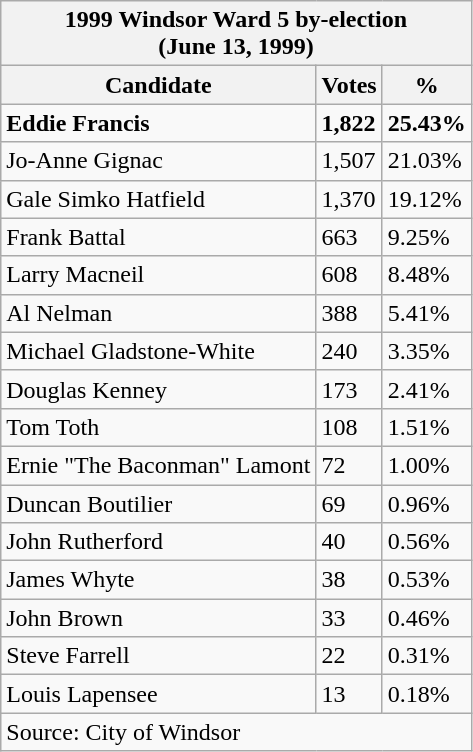<table class="wikitable">
<tr>
<th colspan="3"><strong>1999 Windsor Ward 5 by-election</strong><br><strong>(June 13, 1999)</strong></th>
</tr>
<tr>
<th>Candidate</th>
<th>Votes</th>
<th>%</th>
</tr>
<tr>
<td><strong>Eddie Francis</strong></td>
<td><strong>1,822</strong></td>
<td><strong>25.43%</strong></td>
</tr>
<tr>
<td>Jo-Anne Gignac</td>
<td>1,507</td>
<td>21.03%</td>
</tr>
<tr>
<td>Gale Simko Hatfield</td>
<td>1,370</td>
<td>19.12%</td>
</tr>
<tr>
<td>Frank Battal</td>
<td>663</td>
<td>9.25%</td>
</tr>
<tr>
<td>Larry Macneil</td>
<td>608</td>
<td>8.48%</td>
</tr>
<tr>
<td>Al Nelman</td>
<td>388</td>
<td>5.41%</td>
</tr>
<tr>
<td>Michael Gladstone-White</td>
<td>240</td>
<td>3.35%</td>
</tr>
<tr>
<td>Douglas Kenney</td>
<td>173</td>
<td>2.41%</td>
</tr>
<tr>
<td>Tom Toth</td>
<td>108</td>
<td>1.51%</td>
</tr>
<tr>
<td>Ernie "The Baconman" Lamont</td>
<td>72</td>
<td>1.00%</td>
</tr>
<tr>
<td>Duncan Boutilier</td>
<td>69</td>
<td>0.96%</td>
</tr>
<tr>
<td>John Rutherford</td>
<td>40</td>
<td>0.56%</td>
</tr>
<tr>
<td>James Whyte</td>
<td>38</td>
<td>0.53%</td>
</tr>
<tr>
<td>John Brown</td>
<td>33</td>
<td>0.46%</td>
</tr>
<tr>
<td>Steve Farrell</td>
<td>22</td>
<td>0.31%</td>
</tr>
<tr>
<td>Louis Lapensee</td>
<td>13</td>
<td>0.18%</td>
</tr>
<tr>
<td colspan="3">Source: City of Windsor</td>
</tr>
</table>
